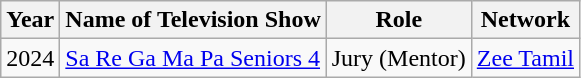<table class="wikitable">
<tr>
<th>Year</th>
<th>Name of Television Show</th>
<th>Role</th>
<th>Network</th>
</tr>
<tr>
<td>2024</td>
<td><a href='#'>Sa Re Ga Ma Pa Seniors 4</a></td>
<td>Jury (Mentor)</td>
<td><a href='#'>Zee Tamil</a></td>
</tr>
</table>
